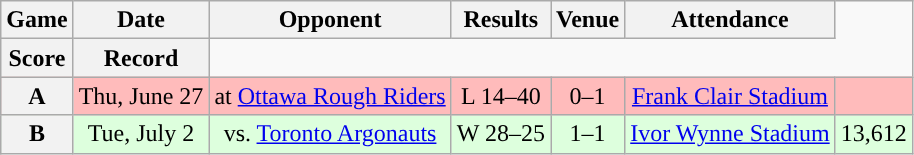<table class="wikitable" style="text-align:center">
<tr>
<th>Game</th>
<th>Date</th>
<th>Opponent</th>
<th>Results</th>
<th>Venue</th>
<th>Attendance</th>
</tr>
<tr>
<th>Score</th>
<th>Record</th>
</tr>
<tr style="background:#ffbbbb">
<th>A</th>
<td>Thu, June 27</td>
<td>at <a href='#'>Ottawa Rough Riders</a></td>
<td>L 14–40</td>
<td>0–1</td>
<td><a href='#'>Frank Clair Stadium</a></td>
<td></td>
</tr>
<tr style="background:#ddffdd">
<th>B</th>
<td>Tue, July 2</td>
<td>vs. <a href='#'>Toronto Argonauts</a></td>
<td>W 28–25</td>
<td>1–1</td>
<td><a href='#'>Ivor Wynne Stadium</a></td>
<td>13,612</td>
</tr>
</table>
